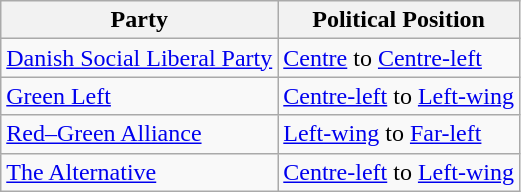<table class="wikitable mw-collapsible mw-collapsed">
<tr>
<th>Party</th>
<th>Political Position</th>
</tr>
<tr>
<td><a href='#'>Danish Social Liberal Party</a></td>
<td><a href='#'>Centre</a> to <a href='#'>Centre-left</a></td>
</tr>
<tr>
<td><a href='#'>Green Left</a></td>
<td><a href='#'>Centre-left</a> to <a href='#'>Left-wing</a></td>
</tr>
<tr>
<td><a href='#'>Red–Green Alliance</a></td>
<td><a href='#'>Left-wing</a> to <a href='#'>Far-left</a></td>
</tr>
<tr>
<td><a href='#'>The Alternative</a></td>
<td><a href='#'>Centre-left</a> to <a href='#'>Left-wing</a></td>
</tr>
</table>
